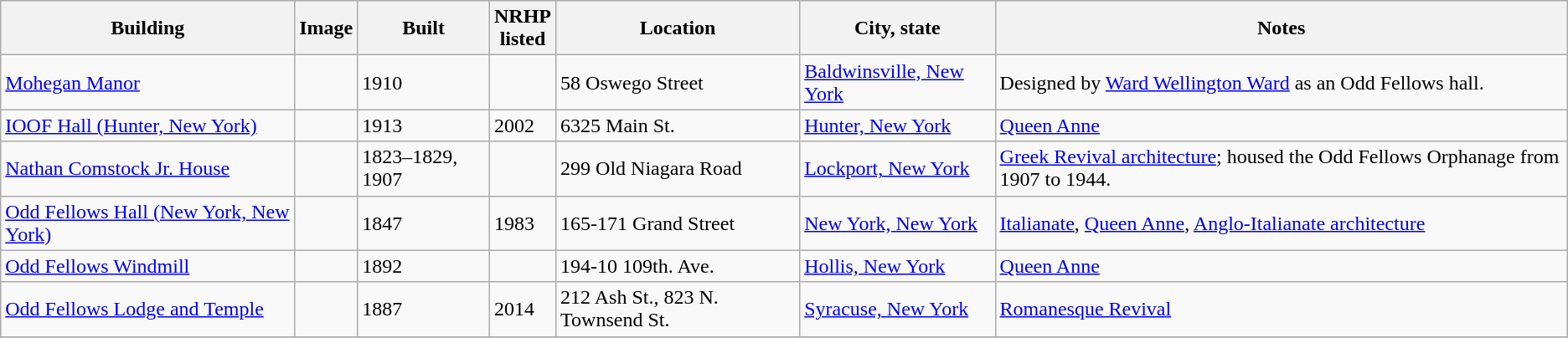<table class="wikitable sortable">
<tr>
<th>Building<br></th>
<th class="unsortable">Image</th>
<th>Built</th>
<th>NRHP<br>listed</th>
<th>Location</th>
<th>City, state</th>
<th class="unsortable">Notes</th>
</tr>
<tr>
<td><a href='#'>Mohegan Manor</a></td>
<td></td>
<td>1910</td>
<td></td>
<td>58 Oswego Street<br><small></small></td>
<td><a href='#'>Baldwinsville, New York</a></td>
<td>Designed by <a href='#'>Ward Wellington Ward</a> as an Odd Fellows hall.</td>
</tr>
<tr>
<td><a href='#'>IOOF Hall (Hunter, New York)</a></td>
<td></td>
<td>1913</td>
<td>2002</td>
<td>6325 Main St.<br><small></small></td>
<td><a href='#'>Hunter, New York</a></td>
<td><a href='#'>Queen Anne</a></td>
</tr>
<tr>
<td><a href='#'>Nathan Comstock Jr. House</a></td>
<td></td>
<td>1823–1829, 1907</td>
<td></td>
<td>299 Old Niagara Road<br><small></small></td>
<td><a href='#'>Lockport, New York</a></td>
<td><a href='#'>Greek Revival architecture</a>; housed the Odd Fellows Orphanage from 1907 to 1944.</td>
</tr>
<tr>
<td><a href='#'>Odd Fellows Hall (New York, New York)</a></td>
<td></td>
<td>1847</td>
<td>1983</td>
<td>165-171 Grand Street<br><small></small></td>
<td><a href='#'>New York, New York</a></td>
<td><a href='#'>Italianate</a>, <a href='#'>Queen Anne</a>, <a href='#'>Anglo-Italianate architecture</a></td>
</tr>
<tr>
<td><a href='#'>Odd Fellows Windmill</a></td>
<td></td>
<td>1892</td>
<td></td>
<td>194-10 109th. Ave.<br><small></small></td>
<td><a href='#'>Hollis, New York</a></td>
<td><a href='#'>Queen Anne</a></td>
</tr>
<tr>
<td><a href='#'>Odd Fellows Lodge and Temple</a></td>
<td></td>
<td>1887</td>
<td>2014</td>
<td>212 Ash St., 823 N. Townsend St.<br><small></small></td>
<td><a href='#'>Syracuse, New York</a></td>
<td><a href='#'>Romanesque Revival</a></td>
</tr>
<tr>
</tr>
</table>
